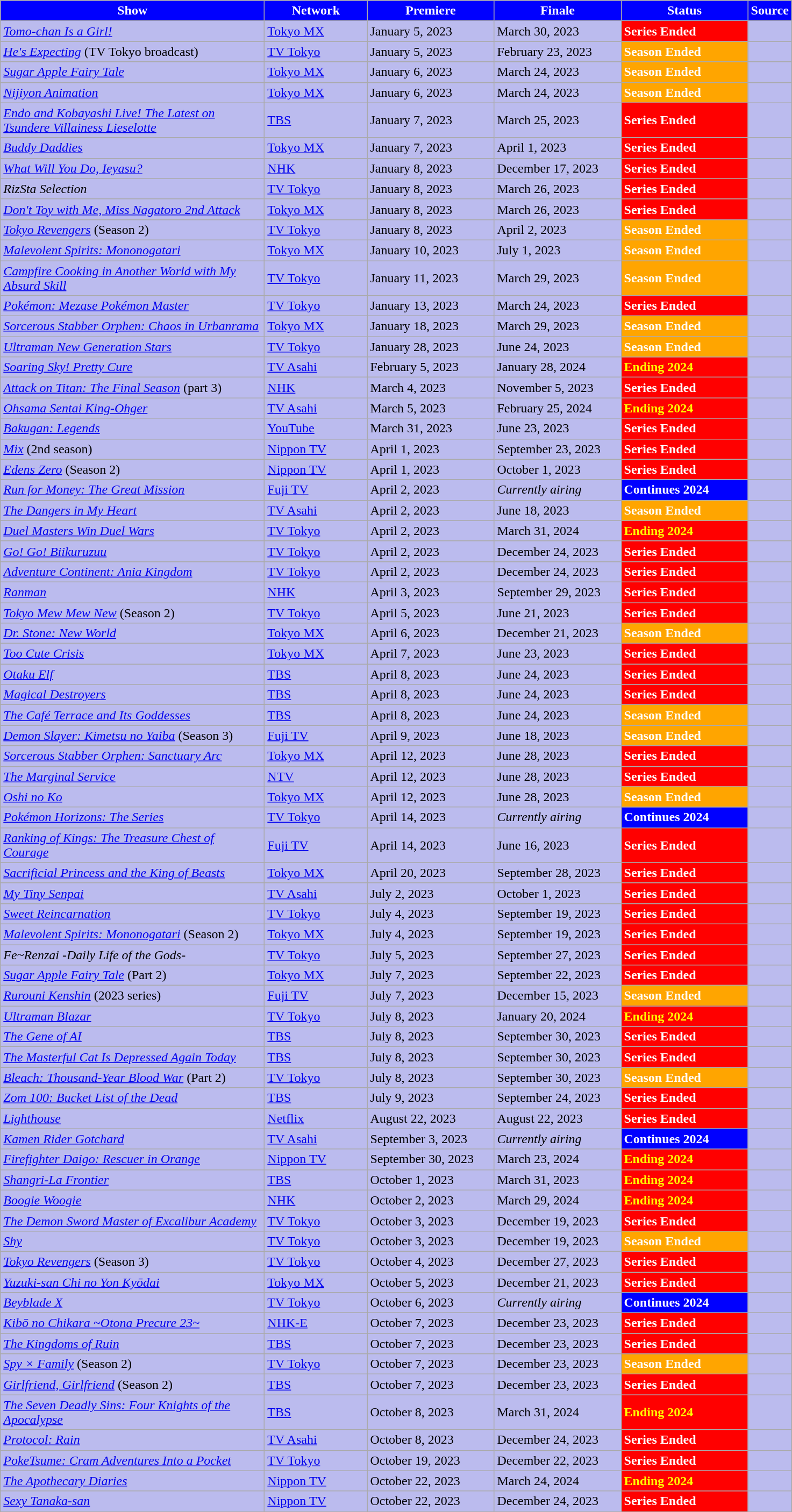<table class="wikitable" style="background:#BBE">
<tr>
<th style="background:blue; color:white; width:320px;">Show</th>
<th style="background:blue; color:white; width:120px;">Network</th>
<th style="background:blue; color:white; width:150px;">Premiere</th>
<th style="background:blue; color:white; width:150px;">Finale</th>
<th style="background:blue; color:white; width:150px;">Status</th>
<th style="background:blue; color:white;">Source</th>
</tr>
<tr>
<td><em><a href='#'>Tomo-chan Is a Girl!</a></em></td>
<td><a href='#'>Tokyo MX</a></td>
<td>January 5, 2023</td>
<td>March 30, 2023</td>
<td style="background:red; color:white;"><strong>Series Ended</strong></td>
<td></td>
</tr>
<tr>
<td><em><a href='#'>He's Expecting</a></em> (TV Tokyo broadcast)</td>
<td><a href='#'>TV Tokyo</a></td>
<td>January 5, 2023</td>
<td>February 23, 2023</td>
<td style="background:orange; color:white;"><strong>Season Ended</strong></td>
<td></td>
</tr>
<tr>
<td><em><a href='#'>Sugar Apple Fairy Tale</a></em></td>
<td><a href='#'>Tokyo MX</a></td>
<td>January 6, 2023</td>
<td>March 24, 2023</td>
<td style="background:orange; color:white;"><strong>Season Ended</strong><br></td>
<td></td>
</tr>
<tr>
<td><em><a href='#'>Nijiyon Animation</a></em></td>
<td><a href='#'>Tokyo MX</a></td>
<td>January 6, 2023</td>
<td>March 24, 2023</td>
<td style="background:orange; color:white;"><strong>Season Ended</strong><br></td>
<td></td>
</tr>
<tr>
<td><em><a href='#'>Endo and Kobayashi Live! The Latest on Tsundere Villainess Lieselotte</a></em></td>
<td><a href='#'>TBS</a></td>
<td>January 7, 2023</td>
<td>March 25, 2023</td>
<td style="background:red; color:white;"><strong>Series Ended</strong></td>
<td></td>
</tr>
<tr>
<td><em><a href='#'>Buddy Daddies</a></em></td>
<td><a href='#'>Tokyo MX</a></td>
<td>January 7, 2023</td>
<td>April 1, 2023</td>
<td style="background:red; color:white;"><strong>Series Ended</strong></td>
<td></td>
</tr>
<tr>
<td><em><a href='#'>What Will You Do, Ieyasu?</a></em></td>
<td><a href='#'>NHK</a></td>
<td>January 8, 2023</td>
<td>December 17, 2023</td>
<td style="background:red; color:white;"><strong>Series Ended</strong></td>
<td></td>
</tr>
<tr>
<td><em>RizSta Selection</em></td>
<td><a href='#'>TV Tokyo</a></td>
<td>January 8, 2023</td>
<td>March 26, 2023</td>
<td style="background:red; color:white;"><strong>Series Ended</strong></td>
<td></td>
</tr>
<tr>
<td><em><a href='#'>Don't Toy with Me, Miss Nagatoro 2nd Attack</a></em></td>
<td><a href='#'>Tokyo MX</a></td>
<td>January 8, 2023</td>
<td>March 26, 2023</td>
<td style="background:red; color:white;"><strong>Series Ended</strong></td>
<td></td>
</tr>
<tr>
<td><em><a href='#'>Tokyo Revengers</a></em> (Season 2)</td>
<td><a href='#'>TV Tokyo</a></td>
<td>January 8, 2023</td>
<td>April 2, 2023</td>
<td style="background:orange; color:white;"><strong>Season Ended</strong></td>
<td></td>
</tr>
<tr>
<td><em><a href='#'>Malevolent Spirits: Mononogatari</a></em></td>
<td><a href='#'>Tokyo MX</a></td>
<td>January 10, 2023</td>
<td>July 1, 2023</td>
<td style="background:orange; color:white;"><strong>Season Ended</strong><br></td>
<td></td>
</tr>
<tr>
<td><em><a href='#'>Campfire Cooking in Another World with My Absurd Skill</a></em></td>
<td><a href='#'>TV Tokyo</a></td>
<td>January 11, 2023</td>
<td>March 29, 2023</td>
<td style="background:orange; color:white;"><strong>Season Ended</strong><br></td>
<td></td>
</tr>
<tr>
<td><em><a href='#'>Pokémon: Mezase Pokémon Master</a></em></td>
<td><a href='#'>TV Tokyo</a></td>
<td>January 13, 2023</td>
<td>March 24, 2023</td>
<td style="background:red; color:white;"><strong>Series Ended</strong></td>
<td></td>
</tr>
<tr>
<td><em><a href='#'>Sorcerous Stabber Orphen: Chaos in Urbanrama</a></em></td>
<td><a href='#'>Tokyo MX</a></td>
<td>January 18, 2023</td>
<td>March 29, 2023</td>
<td style="background:orange; color:white;"><strong>Season Ended</strong><br></td>
<td></td>
</tr>
<tr>
<td><em><a href='#'>Ultraman New Generation Stars</a></em></td>
<td><a href='#'>TV Tokyo</a></td>
<td>January 28, 2023</td>
<td>June 24, 2023</td>
<td style="background:orange; color:white;"><strong>Season Ended</strong><br></td>
<td></td>
</tr>
<tr>
<td><em><a href='#'>Soaring Sky! Pretty Cure</a></em></td>
<td><a href='#'>TV Asahi</a></td>
<td>February 5, 2023</td>
<td>January 28, 2024</td>
<td style="background:red; color:yellow;"><strong>Ending 2024</strong></td>
<td></td>
</tr>
<tr>
<td><em><a href='#'>Attack on Titan: The Final Season</a></em> (part 3)</td>
<td><a href='#'>NHK</a></td>
<td>March 4, 2023</td>
<td>November 5, 2023</td>
<td style="background:red; color:white;"><strong>Series Ended</strong></td>
<td></td>
</tr>
<tr>
<td><em><a href='#'>Ohsama Sentai King-Ohger</a></em></td>
<td><a href='#'>TV Asahi</a></td>
<td>March 5, 2023</td>
<td>February 25, 2024</td>
<td style="background:red; color:yellow;"><strong>Ending 2024</strong></td>
<td></td>
</tr>
<tr>
<td><em><a href='#'>Bakugan: Legends</a></em></td>
<td><a href='#'>YouTube</a></td>
<td>March 31, 2023</td>
<td>June 23, 2023</td>
<td style="background:red; color:white;"><strong>Series Ended</strong></td>
<td></td>
</tr>
<tr>
<td><em><a href='#'>Mix</a></em> (2nd season)</td>
<td><a href='#'>Nippon TV</a></td>
<td>April 1, 2023</td>
<td>September 23, 2023</td>
<td style="background:red; color:white;"><strong>Series Ended</strong></td>
<td></td>
</tr>
<tr>
<td><em><a href='#'>Edens Zero</a></em> (Season 2)</td>
<td><a href='#'>Nippon TV</a></td>
<td>April 1, 2023</td>
<td>October 1, 2023</td>
<td style="background:red; color:white;"><strong>Series Ended</strong></td>
<td></td>
</tr>
<tr>
<td><em><a href='#'>Run for Money: The Great Mission</a></em></td>
<td><a href='#'>Fuji TV</a></td>
<td>April 2, 2023</td>
<td><em>Currently airing</em></td>
<td style="background:blue; color:white;"><strong>Continues 2024</strong></td>
<td></td>
</tr>
<tr>
<td><em><a href='#'>The Dangers in My Heart</a></em></td>
<td><a href='#'>TV Asahi</a></td>
<td>April 2, 2023</td>
<td>June 18, 2023</td>
<td style="background:orange; color:white;"><strong>Season Ended</strong><br></td>
<td></td>
</tr>
<tr>
<td><em><a href='#'>Duel Masters Win Duel Wars</a></em></td>
<td><a href='#'>TV Tokyo</a></td>
<td>April 2, 2023</td>
<td>March 31, 2024</td>
<td style="background:red; color:yellow;"><strong>Ending 2024</strong><br></td>
<td></td>
</tr>
<tr>
<td><em><a href='#'>Go! Go! Biikuruzuu</a></em></td>
<td><a href='#'>TV Tokyo</a></td>
<td>April 2, 2023</td>
<td>December 24, 2023</td>
<td style="background:red; color:white;"><strong>Series Ended</strong></td>
<td></td>
</tr>
<tr>
<td><em><a href='#'>Adventure Continent: Ania Kingdom</a></em></td>
<td><a href='#'>TV Tokyo</a></td>
<td>April 2, 2023</td>
<td>December 24, 2023</td>
<td style="background:red; color:white;"><strong>Series Ended</strong></td>
<td></td>
</tr>
<tr>
<td><em><a href='#'>Ranman</a></em></td>
<td><a href='#'>NHK</a></td>
<td>April 3, 2023</td>
<td>September 29, 2023</td>
<td style="background:red; color:white;"><strong>Series Ended</strong></td>
<td></td>
</tr>
<tr>
<td><em><a href='#'>Tokyo Mew Mew New</a></em> (Season 2)</td>
<td><a href='#'>TV Tokyo</a></td>
<td>April 5, 2023</td>
<td>June 21, 2023</td>
<td style="background:red; color:white;"><strong>Series Ended</strong></td>
<td></td>
</tr>
<tr>
<td><em><a href='#'>Dr. Stone: New World</a></em></td>
<td><a href='#'>Tokyo MX</a></td>
<td>April 6, 2023</td>
<td>December 21, 2023</td>
<td style="background:orange; color:white;"><strong>Season Ended</strong><br></td>
<td></td>
</tr>
<tr>
<td><em><a href='#'>Too Cute Crisis</a></em></td>
<td><a href='#'>Tokyo MX</a></td>
<td>April 7, 2023</td>
<td>June 23, 2023</td>
<td style="background:red; color:white;"><strong>Series Ended</strong></td>
<td></td>
</tr>
<tr>
<td><em><a href='#'>Otaku Elf</a></em></td>
<td><a href='#'>TBS</a></td>
<td>April 8, 2023</td>
<td>June 24, 2023</td>
<td style="background:red; color:white;"><strong>Series Ended</strong></td>
<td></td>
</tr>
<tr>
<td><em><a href='#'>Magical Destroyers</a></em></td>
<td><a href='#'>TBS</a></td>
<td>April 8, 2023</td>
<td>June 24, 2023</td>
<td style="background:red; color:white;"><strong>Series Ended</strong></td>
<td></td>
</tr>
<tr>
<td><em><a href='#'>The Café Terrace and Its Goddesses</a></em></td>
<td><a href='#'>TBS</a></td>
<td>April 8, 2023</td>
<td>June 24, 2023</td>
<td style="background:orange; color:white;"><strong>Season Ended</strong><br></td>
<td></td>
</tr>
<tr>
<td><em><a href='#'>Demon Slayer: Kimetsu no Yaiba</a></em> (Season 3)</td>
<td><a href='#'>Fuji TV</a></td>
<td>April 9, 2023</td>
<td>June 18, 2023</td>
<td style="background:orange; color:white;"><strong>Season Ended</strong><br></td>
<td></td>
</tr>
<tr>
<td><em><a href='#'>Sorcerous Stabber Orphen: Sanctuary Arc</a></em></td>
<td><a href='#'>Tokyo MX</a></td>
<td>April 12, 2023</td>
<td>June 28, 2023</td>
<td style="background:red; color:white;"><strong>Series Ended</strong></td>
<td></td>
</tr>
<tr>
<td><em><a href='#'>The Marginal Service</a></em></td>
<td><a href='#'>NTV</a></td>
<td>April 12, 2023</td>
<td>June 28, 2023</td>
<td style="background:red; color:white;"><strong>Series Ended</strong></td>
<td></td>
</tr>
<tr>
<td><em><a href='#'>Oshi no Ko</a></em></td>
<td><a href='#'>Tokyo MX</a></td>
<td>April 12, 2023</td>
<td>June 28, 2023</td>
<td style="background:orange; color:white;"><strong>Season Ended</strong><br></td>
<td></td>
</tr>
<tr>
<td><em><a href='#'>Pokémon Horizons: The Series</a></em></td>
<td><a href='#'>TV Tokyo</a></td>
<td>April 14, 2023</td>
<td><em>Currently airing</em></td>
<td style="background:blue; color:white;"><strong>Continues 2024</strong></td>
<td></td>
</tr>
<tr>
<td><em><a href='#'>Ranking of Kings: The Treasure Chest of Courage</a></em></td>
<td><a href='#'>Fuji TV</a></td>
<td>April 14, 2023</td>
<td>June 16, 2023</td>
<td style="background:red; color:white;"><strong>Series Ended</strong></td>
<td></td>
</tr>
<tr>
<td><em><a href='#'>Sacrificial Princess and the King of Beasts</a></em></td>
<td><a href='#'>Tokyo MX</a></td>
<td>April 20, 2023</td>
<td>September 28, 2023</td>
<td style="background:red; color:white;"><strong>Series Ended</strong></td>
<td></td>
</tr>
<tr>
<td><em><a href='#'>My Tiny Senpai</a></em></td>
<td><a href='#'>TV Asahi</a></td>
<td>July 2, 2023</td>
<td>October 1, 2023</td>
<td style="background:red; color:white;"><strong>Series Ended</strong></td>
<td></td>
</tr>
<tr>
<td><em><a href='#'>Sweet Reincarnation</a></em></td>
<td><a href='#'>TV Tokyo</a></td>
<td>July 4, 2023</td>
<td>September 19, 2023</td>
<td style="background:red; color:white;"><strong>Series Ended</strong></td>
<td></td>
</tr>
<tr>
<td><em><a href='#'>Malevolent Spirits: Mononogatari</a></em> (Season 2)</td>
<td><a href='#'>Tokyo MX</a></td>
<td>July 4, 2023</td>
<td>September 19, 2023</td>
<td style="background:red; color:white;"><strong>Series Ended</strong></td>
<td></td>
</tr>
<tr>
<td><em>Fe~Renzai -Daily Life of the Gods-</em></td>
<td><a href='#'>TV Tokyo</a></td>
<td>July 5, 2023</td>
<td>September 27, 2023</td>
<td style="background:red; color:white;"><strong>Series Ended</strong></td>
<td></td>
</tr>
<tr>
<td><em><a href='#'>Sugar Apple Fairy Tale</a></em> (Part 2)</td>
<td><a href='#'>Tokyo MX</a></td>
<td>July 7, 2023</td>
<td>September 22, 2023</td>
<td style="background:red; color:white;"><strong>Series Ended</strong></td>
<td></td>
</tr>
<tr>
<td><em><a href='#'>Rurouni Kenshin</a></em> (2023 series)</td>
<td><a href='#'>Fuji TV</a></td>
<td>July 7, 2023</td>
<td>December 15, 2023</td>
<td style="background:orange; color:white;"><strong>Season Ended</strong><br></td>
<td></td>
</tr>
<tr>
<td><em><a href='#'>Ultraman Blazar</a></em></td>
<td><a href='#'>TV Tokyo</a></td>
<td>July 8, 2023</td>
<td>January 20, 2024</td>
<td style="background:red; color:yellow;"><strong>Ending 2024</strong></td>
<td></td>
</tr>
<tr>
<td><em><a href='#'>The Gene of AI</a></em></td>
<td><a href='#'>TBS</a></td>
<td>July 8, 2023</td>
<td>September 30, 2023</td>
<td style="background:red; color:white;"><strong>Series Ended</strong></td>
<td></td>
</tr>
<tr>
<td><em><a href='#'>The Masterful Cat Is Depressed Again Today</a></em></td>
<td><a href='#'>TBS</a></td>
<td>July 8, 2023</td>
<td>September 30, 2023</td>
<td style="background:red; color:white;"><strong>Series Ended</strong></td>
<td></td>
</tr>
<tr>
<td><em><a href='#'>Bleach: Thousand-Year Blood War</a></em> (Part 2)</td>
<td><a href='#'>TV Tokyo</a></td>
<td>July 8, 2023</td>
<td>September 30, 2023</td>
<td style="background:orange; color:white;"><strong>Season Ended</strong></td>
<td></td>
</tr>
<tr>
<td><em><a href='#'>Zom 100: Bucket List of the Dead</a></em></td>
<td><a href='#'>TBS</a></td>
<td>July 9, 2023</td>
<td>September 24, 2023</td>
<td style="background:red; color:white;"><strong>Series Ended</strong><br></td>
<td></td>
</tr>
<tr>
<td><em><a href='#'>Lighthouse</a></em></td>
<td><a href='#'>Netflix</a></td>
<td>August 22, 2023</td>
<td>August 22, 2023</td>
<td style="background:red; color:white;"><strong>Series Ended</strong></td>
<td></td>
</tr>
<tr>
<td><em><a href='#'>Kamen Rider Gotchard</a></em></td>
<td><a href='#'>TV Asahi</a></td>
<td>September 3, 2023</td>
<td><em>Currently airing</em></td>
<td style="background:blue; color:white;"><strong>Continues 2024</strong></td>
<td></td>
</tr>
<tr>
<td><em><a href='#'>Firefighter Daigo: Rescuer in Orange</a></em></td>
<td><a href='#'>Nippon TV</a></td>
<td>September 30, 2023</td>
<td>March 23, 2024</td>
<td style="background:red; color:yellow;"><strong>Ending 2024</strong></td>
<td></td>
</tr>
<tr>
<td><em><a href='#'>Shangri-La Frontier</a></em></td>
<td><a href='#'>TBS</a></td>
<td>October 1, 2023</td>
<td>March 31, 2023</td>
<td style="background:red; color:yellow;"><strong>Ending 2024</strong></td>
<td></td>
</tr>
<tr>
<td><em><a href='#'>Boogie Woogie</a></em></td>
<td><a href='#'>NHK</a></td>
<td>October 2, 2023</td>
<td>March 29, 2024</td>
<td style="background:red; color:yellow;"><strong>Ending 2024</strong></td>
<td></td>
</tr>
<tr>
<td><em><a href='#'>The Demon Sword Master of Excalibur Academy</a></em></td>
<td><a href='#'>TV Tokyo</a></td>
<td>October 3, 2023</td>
<td>December 19, 2023</td>
<td style="background:red; color:white;"><strong>Series Ended</strong></td>
<td></td>
</tr>
<tr>
<td><em><a href='#'>Shy</a></em></td>
<td><a href='#'>TV Tokyo</a></td>
<td>October 3, 2023</td>
<td>December 19, 2023</td>
<td style="background:orange; color:white;"><strong>Season Ended</strong><br></td>
<td></td>
</tr>
<tr>
<td><em><a href='#'>Tokyo Revengers</a></em> (Season 3)</td>
<td><a href='#'>TV Tokyo</a></td>
<td>October 4, 2023</td>
<td>December 27, 2023</td>
<td style="background:red; color:white;"><strong>Series Ended</strong></td>
<td></td>
</tr>
<tr>
<td><em><a href='#'>Yuzuki-san Chi no Yon Kyōdai</a></em></td>
<td><a href='#'>Tokyo MX</a></td>
<td>October 5, 2023</td>
<td>December 21, 2023</td>
<td style="background:red; color:white;"><strong>Series Ended</strong></td>
<td></td>
</tr>
<tr>
<td><em><a href='#'>Beyblade X</a></em></td>
<td><a href='#'>TV Tokyo</a></td>
<td>October 6, 2023</td>
<td><em>Currently airing</em></td>
<td style="background:blue; color:white;"><strong>Continues 2024</strong></td>
<td></td>
</tr>
<tr>
<td><em><a href='#'>Kibō no Chikara ~Otona Precure 23~</a></em></td>
<td><a href='#'>NHK-E</a></td>
<td>October 7, 2023</td>
<td>December 23, 2023</td>
<td style="background:red; color:white;"><strong>Series Ended</strong></td>
<td></td>
</tr>
<tr>
<td><em><a href='#'>The Kingdoms of Ruin</a></em></td>
<td><a href='#'>TBS</a></td>
<td>October 7, 2023</td>
<td>December 23, 2023</td>
<td style="background:red; color:white;"><strong>Series Ended</strong></td>
<td></td>
</tr>
<tr>
<td><em><a href='#'>Spy × Family</a></em> (Season 2)</td>
<td><a href='#'>TV Tokyo</a></td>
<td>October 7, 2023</td>
<td>December 23, 2023</td>
<td style="background:orange; color:white;"><strong>Season Ended</strong></td>
<td></td>
</tr>
<tr>
<td><em><a href='#'>Girlfriend, Girlfriend</a></em> (Season 2)</td>
<td><a href='#'>TBS</a></td>
<td>October 7, 2023</td>
<td>December 23, 2023</td>
<td style="background:red; color:white;"><strong>Series Ended</strong></td>
<td></td>
</tr>
<tr>
<td><em><a href='#'>The Seven Deadly Sins: Four Knights of the Apocalypse</a></em></td>
<td><a href='#'>TBS</a></td>
<td>October 8, 2023</td>
<td>March 31, 2024</td>
<td style="background:red; color:yellow;"><strong>Ending 2024</strong><br></td>
<td></td>
</tr>
<tr>
<td><em><a href='#'>Protocol: Rain</a></em></td>
<td><a href='#'>TV Asahi</a></td>
<td>October 8, 2023</td>
<td>December 24, 2023</td>
<td style="background:red; color:white;"><strong>Series Ended</strong></td>
<td></td>
</tr>
<tr>
<td><em><a href='#'>PokeTsume: Cram Adventures Into a Pocket</a></em></td>
<td><a href='#'>TV Tokyo</a></td>
<td>October 19, 2023</td>
<td>December 22, 2023</td>
<td style="background:red; color:white;"><strong>Series Ended</strong></td>
<td></td>
</tr>
<tr>
<td><em><a href='#'>The Apothecary Diaries</a></em></td>
<td><a href='#'>Nippon TV</a></td>
<td>October 22, 2023</td>
<td>March 24, 2024</td>
<td style="background:red; color:yellow;"><strong>Ending 2024</strong><br></td>
<td></td>
</tr>
<tr>
<td><em><a href='#'>Sexy Tanaka-san</a></em></td>
<td><a href='#'>Nippon TV</a></td>
<td>October 22, 2023</td>
<td>December 24, 2023</td>
<td style="background:red; color:white;"><strong>Series Ended</strong></td>
<td></td>
</tr>
</table>
